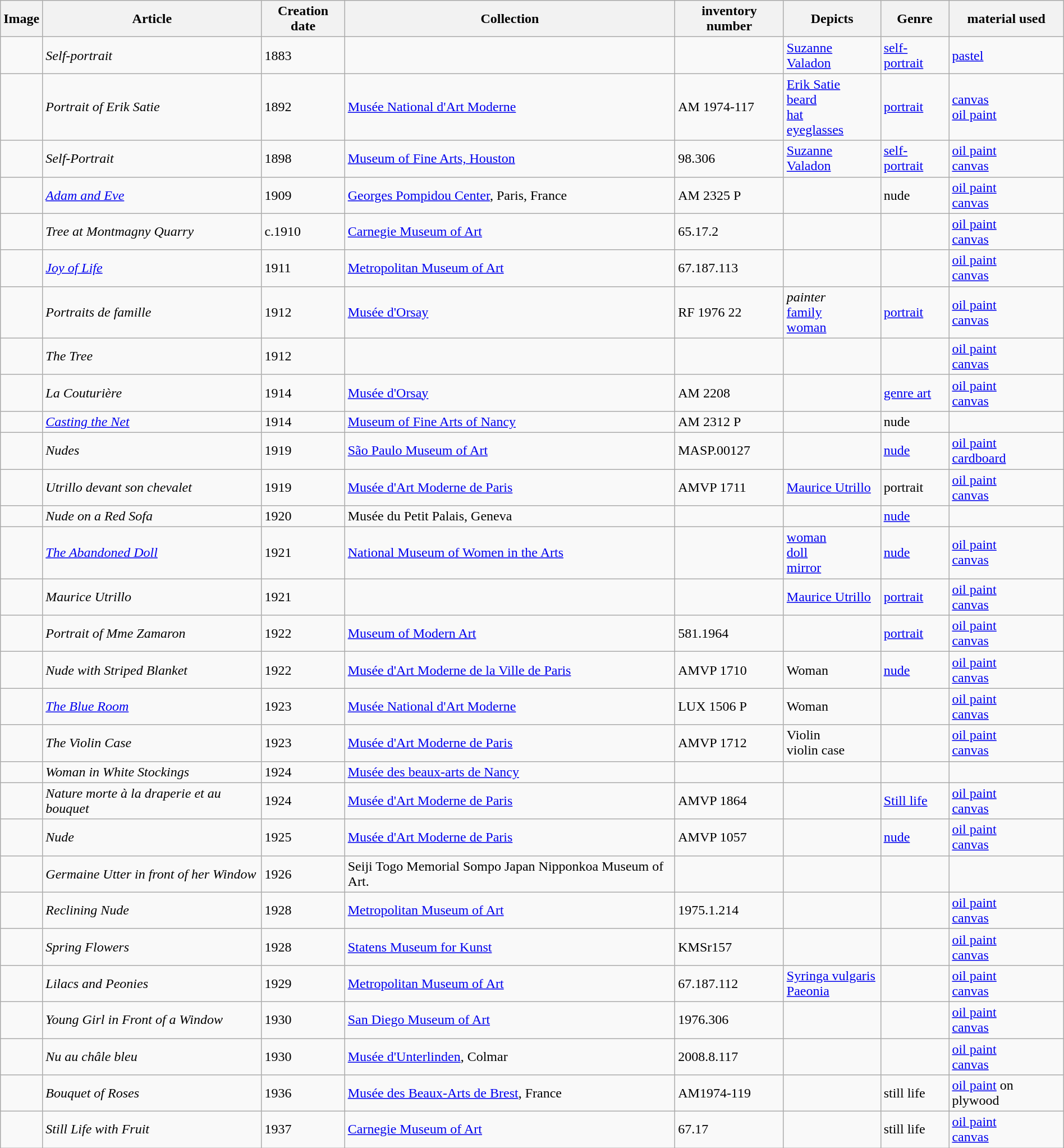<table class='wikitable sortable' style='width:100%'>
<tr>
<th>Image</th>
<th>Article</th>
<th>Creation date</th>
<th>Collection</th>
<th>inventory number</th>
<th>Depicts</th>
<th>Genre</th>
<th>material used</th>
</tr>
<tr>
<td></td>
<td><em>Self-portrait</em></td>
<td>1883</td>
<td></td>
<td></td>
<td><a href='#'>Suzanne Valadon</a></td>
<td><a href='#'>self-portrait</a></td>
<td><a href='#'>pastel</a></td>
</tr>
<tr>
<td></td>
<td><em>Portrait of Erik Satie</em></td>
<td>1892</td>
<td><a href='#'>Musée National d'Art Moderne</a></td>
<td>AM 1974-117</td>
<td><a href='#'>Erik Satie</a><br><a href='#'>beard</a><br><a href='#'>hat</a><br><a href='#'>eyeglasses</a></td>
<td><a href='#'>portrait</a></td>
<td><a href='#'>canvas</a><br><a href='#'>oil paint</a></td>
</tr>
<tr>
<td></td>
<td><em>Self-Portrait</em></td>
<td>1898</td>
<td><a href='#'>Museum of Fine Arts, Houston</a></td>
<td>98.306</td>
<td><a href='#'>Suzanne Valadon</a></td>
<td><a href='#'>self-portrait</a></td>
<td><a href='#'>oil paint</a><br><a href='#'>canvas</a></td>
</tr>
<tr>
<td></td>
<td><em><a href='#'>Adam and Eve</a></em></td>
<td>1909</td>
<td><a href='#'>Georges Pompidou Center</a>, Paris, France</td>
<td>AM 2325 P</td>
<td></td>
<td>nude</td>
<td><a href='#'>oil paint</a><br><a href='#'>canvas</a></td>
</tr>
<tr>
<td></td>
<td><em>Tree at Montmagny Quarry</em></td>
<td>c.1910</td>
<td><a href='#'>Carnegie Museum of Art</a></td>
<td>65.17.2</td>
<td></td>
<td></td>
<td><a href='#'>oil paint</a><br><a href='#'>canvas</a></td>
</tr>
<tr>
<td></td>
<td><em><a href='#'>Joy of Life</a></em></td>
<td>1911</td>
<td><a href='#'>Metropolitan Museum of Art</a></td>
<td>67.187.113</td>
<td></td>
<td></td>
<td><a href='#'>oil paint</a><br><a href='#'>canvas</a></td>
</tr>
<tr>
<td></td>
<td><em>Portraits de famille</em></td>
<td>1912</td>
<td><a href='#'>Musée d'Orsay</a></td>
<td>RF 1976 22</td>
<td><em>painter</em><br><a href='#'>family</a><br><a href='#'>woman</a></td>
<td><a href='#'>portrait</a></td>
<td><a href='#'>oil paint</a><br><a href='#'>canvas</a></td>
</tr>
<tr>
<td></td>
<td><em>The Tree</em></td>
<td>1912</td>
<td></td>
<td></td>
<td></td>
<td></td>
<td><a href='#'>oil paint</a><br><a href='#'>canvas</a></td>
</tr>
<tr>
<td></td>
<td><em>La Couturière</em></td>
<td>1914</td>
<td><a href='#'>Musée d'Orsay</a></td>
<td>AM 2208</td>
<td></td>
<td><a href='#'>genre art</a></td>
<td><a href='#'>oil paint</a><br><a href='#'>canvas</a></td>
</tr>
<tr>
<td></td>
<td><em><a href='#'>Casting the Net</a></em></td>
<td>1914</td>
<td><a href='#'>Museum of Fine Arts of Nancy</a></td>
<td>AM 2312 P</td>
<td></td>
<td>nude</td>
<td></td>
</tr>
<tr>
<td></td>
<td><em>Nudes</em></td>
<td>1919</td>
<td><a href='#'>São Paulo Museum of Art</a></td>
<td>MASP.00127</td>
<td></td>
<td><a href='#'>nude</a></td>
<td><a href='#'>oil paint</a><br><a href='#'>cardboard</a></td>
</tr>
<tr>
<td></td>
<td><em>Utrillo devant son chevalet</em></td>
<td>1919</td>
<td><a href='#'>Musée d'Art Moderne de Paris</a></td>
<td>AMVP 1711</td>
<td><a href='#'>Maurice Utrillo</a></td>
<td>portrait</td>
<td><a href='#'>oil paint</a><br><a href='#'>canvas</a></td>
</tr>
<tr>
<td></td>
<td><em>Nude on a Red Sofa</em></td>
<td>1920</td>
<td>Musée du Petit Palais, Geneva</td>
<td></td>
<td></td>
<td><a href='#'>nude</a></td>
<td></td>
</tr>
<tr>
<td></td>
<td><em><a href='#'>The Abandoned Doll</a></em></td>
<td>1921</td>
<td><a href='#'>National Museum of Women in the Arts</a></td>
<td></td>
<td><a href='#'>woman</a><br><a href='#'>doll</a><br><a href='#'>mirror</a></td>
<td><a href='#'>nude</a></td>
<td><a href='#'>oil paint</a><br><a href='#'>canvas</a></td>
</tr>
<tr>
<td></td>
<td><em>Maurice Utrillo</em></td>
<td>1921</td>
<td></td>
<td></td>
<td><a href='#'>Maurice Utrillo</a></td>
<td><a href='#'>portrait</a></td>
<td><a href='#'>oil paint</a><br><a href='#'>canvas</a></td>
</tr>
<tr>
<td></td>
<td><em>Portrait of Mme Zamaron</em></td>
<td>1922</td>
<td><a href='#'>Museum of Modern Art</a></td>
<td>581.1964</td>
<td></td>
<td><a href='#'>portrait</a></td>
<td><a href='#'>oil paint</a><br><a href='#'>canvas</a></td>
</tr>
<tr>
<td></td>
<td><em>Nude with Striped Blanket</em></td>
<td>1922</td>
<td><a href='#'>Musée d'Art Moderne de la Ville de Paris</a></td>
<td>AMVP 1710</td>
<td>Woman</td>
<td><a href='#'>nude</a></td>
<td><a href='#'>oil paint</a><br><a href='#'>canvas</a></td>
</tr>
<tr>
<td></td>
<td><em><a href='#'>The Blue Room</a></em></td>
<td>1923</td>
<td><a href='#'>Musée National d'Art Moderne</a></td>
<td>LUX 1506 P</td>
<td>Woman</td>
<td></td>
<td><a href='#'>oil paint</a><br><a href='#'>canvas</a></td>
</tr>
<tr>
<td></td>
<td><em>The Violin Case</em></td>
<td>1923</td>
<td><a href='#'>Musée d'Art Moderne de Paris</a></td>
<td>AMVP 1712</td>
<td>Violin <br>violin case</td>
<td></td>
<td><a href='#'>oil paint</a><br><a href='#'>canvas</a></td>
</tr>
<tr>
<td></td>
<td><em>Woman in White Stockings</em></td>
<td>1924</td>
<td><a href='#'>Musée des beaux-arts de Nancy</a></td>
<td></td>
<td></td>
<td></td>
</tr>
<tr>
<td></td>
<td><em>Nature morte à la draperie et au bouquet</em></td>
<td>1924</td>
<td><a href='#'>Musée d'Art Moderne de Paris</a></td>
<td>AMVP 1864</td>
<td></td>
<td><a href='#'>Still life</a></td>
<td><a href='#'>oil paint</a><br><a href='#'>canvas</a></td>
</tr>
<tr>
<td></td>
<td><em>Nude</em></td>
<td>1925</td>
<td><a href='#'>Musée d'Art Moderne de Paris</a></td>
<td>AMVP 1057</td>
<td></td>
<td><a href='#'>nude</a></td>
<td><a href='#'>oil paint</a><br><a href='#'>canvas</a></td>
</tr>
<tr>
<td></td>
<td><em>Germaine Utter in front of her Window</em></td>
<td>1926</td>
<td>Seiji Togo Memorial Sompo Japan Nipponkoa Museum of Art.</td>
<td></td>
<td></td>
<td></td>
</tr>
<tr>
<td></td>
<td><em>Reclining Nude</em></td>
<td>1928</td>
<td><a href='#'>Metropolitan Museum of Art</a></td>
<td>1975.1.214</td>
<td></td>
<td></td>
<td><a href='#'>oil paint</a><br><a href='#'>canvas</a></td>
</tr>
<tr>
<td></td>
<td><em>Spring Flowers</em></td>
<td>1928</td>
<td><a href='#'>Statens Museum for Kunst</a></td>
<td>KMSr157</td>
<td></td>
<td></td>
<td><a href='#'>oil paint</a><br><a href='#'>canvas</a></td>
</tr>
<tr>
<td></td>
<td><em>Lilacs and Peonies</em></td>
<td>1929</td>
<td><a href='#'>Metropolitan Museum of Art</a></td>
<td>67.187.112</td>
<td><a href='#'>Syringa vulgaris</a><br><a href='#'>Paeonia</a></td>
<td></td>
<td><a href='#'>oil paint</a><br><a href='#'>canvas</a></td>
</tr>
<tr>
<td></td>
<td><em>Young Girl in Front of a Window</em></td>
<td>1930</td>
<td><a href='#'>San Diego Museum of Art</a></td>
<td>1976.306</td>
<td></td>
<td></td>
<td><a href='#'>oil paint</a><br><a href='#'>canvas</a></td>
</tr>
<tr>
<td></td>
<td><em>Nu au châle bleu</em></td>
<td>1930</td>
<td><a href='#'>Musée d'Unterlinden</a>, Colmar</td>
<td>2008.8.117</td>
<td></td>
<td></td>
<td><a href='#'>oil paint</a><br><a href='#'>canvas</a></td>
</tr>
<tr>
<td></td>
<td><em>Bouquet of Roses</em></td>
<td>1936</td>
<td><a href='#'>Musée des Beaux-Arts de Brest</a>, France</td>
<td>AM1974-119</td>
<td></td>
<td>still life</td>
<td><a href='#'>oil paint</a> on plywood</td>
</tr>
<tr>
<td></td>
<td><em>Still Life with Fruit</em></td>
<td>1937</td>
<td><a href='#'>Carnegie Museum of Art</a></td>
<td>67.17</td>
<td></td>
<td>still life</td>
<td><a href='#'>oil paint</a><br><a href='#'>canvas</a></td>
</tr>
</table>
